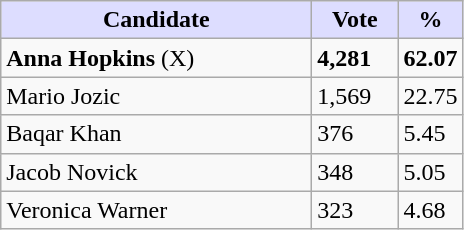<table class="wikitable">
<tr>
<th style="background:#ddf; width:200px;">Candidate</th>
<th style="background:#ddf; width:50px;">Vote</th>
<th style="background:#ddf; width:30px;">%</th>
</tr>
<tr>
<td><strong>Anna Hopkins</strong> (X)</td>
<td><strong>4,281</strong></td>
<td><strong>62.07</strong></td>
</tr>
<tr>
<td>Mario Jozic</td>
<td>1,569</td>
<td>22.75</td>
</tr>
<tr>
<td>Baqar Khan</td>
<td>376</td>
<td>5.45</td>
</tr>
<tr>
<td>Jacob Novick</td>
<td>348</td>
<td>5.05</td>
</tr>
<tr>
<td>Veronica Warner</td>
<td>323</td>
<td>4.68</td>
</tr>
</table>
